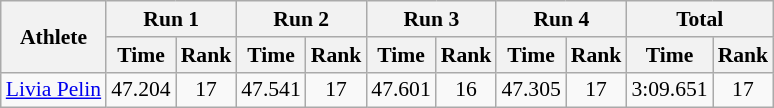<table class="wikitable" border="1" style="font-size:90%">
<tr>
<th rowspan="2">Athlete</th>
<th colspan="2">Run 1</th>
<th colspan="2">Run 2</th>
<th colspan="2">Run 3</th>
<th colspan="2">Run 4</th>
<th colspan="2">Total</th>
</tr>
<tr>
<th>Time</th>
<th>Rank</th>
<th>Time</th>
<th>Rank</th>
<th>Time</th>
<th>Rank</th>
<th>Time</th>
<th>Rank</th>
<th>Time</th>
<th>Rank</th>
</tr>
<tr>
<td><a href='#'>Livia Pelin</a></td>
<td align="center">47.204</td>
<td align="center">17</td>
<td align="center">47.541</td>
<td align="center">17</td>
<td align="center">47.601</td>
<td align="center">16</td>
<td align="center">47.305</td>
<td align="center">17</td>
<td align="center">3:09.651</td>
<td align="center">17</td>
</tr>
</table>
